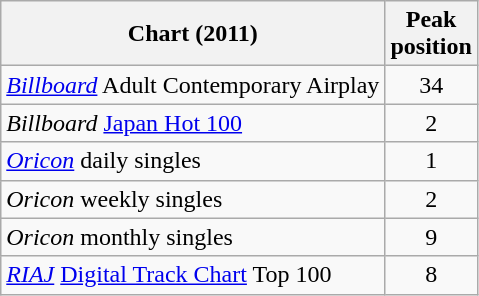<table class="wikitable">
<tr>
<th>Chart (2011)</th>
<th>Peak<br>position</th>
</tr>
<tr>
<td><em><a href='#'>Billboard</a></em> Adult Contemporary Airplay</td>
<td align="center">34</td>
</tr>
<tr>
<td><em>Billboard</em> <a href='#'>Japan Hot 100</a></td>
<td align="center">2</td>
</tr>
<tr>
<td><em><a href='#'>Oricon</a></em> daily singles</td>
<td align="center">1</td>
</tr>
<tr>
<td><em>Oricon</em> weekly singles</td>
<td align="center">2</td>
</tr>
<tr>
<td><em>Oricon</em> monthly singles</td>
<td align="center">9</td>
</tr>
<tr>
<td><em><a href='#'>RIAJ</a></em> <a href='#'>Digital Track Chart</a> Top 100</td>
<td align="center">8</td>
</tr>
</table>
